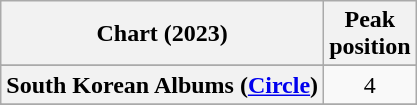<table class="wikitable sortable plainrowheaders" style="text-align:center">
<tr>
<th scope="col">Chart (2023)</th>
<th scope="col">Peak<br>position</th>
</tr>
<tr>
</tr>
<tr>
<th scope="row">South Korean Albums (<a href='#'>Circle</a>)</th>
<td>4</td>
</tr>
<tr>
</tr>
<tr>
</tr>
</table>
